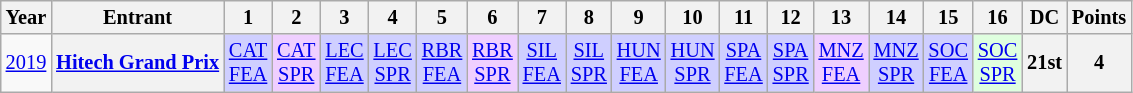<table class="wikitable" style="text-align:center; font-size:85%">
<tr>
<th>Year</th>
<th>Entrant</th>
<th>1</th>
<th>2</th>
<th>3</th>
<th>4</th>
<th>5</th>
<th>6</th>
<th>7</th>
<th>8</th>
<th>9</th>
<th>10</th>
<th>11</th>
<th>12</th>
<th>13</th>
<th>14</th>
<th>15</th>
<th>16</th>
<th>DC</th>
<th>Points</th>
</tr>
<tr>
<td><a href='#'>2019</a></td>
<th nowrap><a href='#'>Hitech Grand Prix</a></th>
<td style="background:#CFCFFF;"><a href='#'>CAT<br>FEA</a><br></td>
<td style="background:#EFCFFF;"><a href='#'>CAT<br>SPR</a><br></td>
<td style="background:#CFCFFF;"><a href='#'>LEC<br>FEA</a><br></td>
<td style="background:#CFCFFF;"><a href='#'>LEC<br>SPR</a><br></td>
<td style="background:#CFCFFF;"><a href='#'>RBR<br>FEA</a><br></td>
<td style="background:#EFCFFF;"><a href='#'>RBR<br>SPR</a><br></td>
<td style="background:#CFCFFF;"><a href='#'>SIL<br>FEA</a><br></td>
<td style="background:#CFCFFF;"><a href='#'>SIL<br>SPR</a><br></td>
<td style="background:#CFCFFF;"><a href='#'>HUN<br>FEA</a><br></td>
<td style="background:#CFCFFF;"><a href='#'>HUN<br>SPR</a><br></td>
<td style="background:#CFCFFF;"><a href='#'>SPA<br>FEA</a><br></td>
<td style="background:#CFCFFF;"><a href='#'>SPA<br>SPR</a><br></td>
<td style="background:#EFCFFF;"><a href='#'>MNZ<br>FEA</a><br></td>
<td style="background:#CFCFFF;"><a href='#'>MNZ<br>SPR</a><br></td>
<td style="background:#CFCFFF;"><a href='#'>SOC<br>FEA</a><br></td>
<td style="background:#DFFFDF;"><a href='#'>SOC<br>SPR</a><br></td>
<th>21st</th>
<th>4</th>
</tr>
</table>
